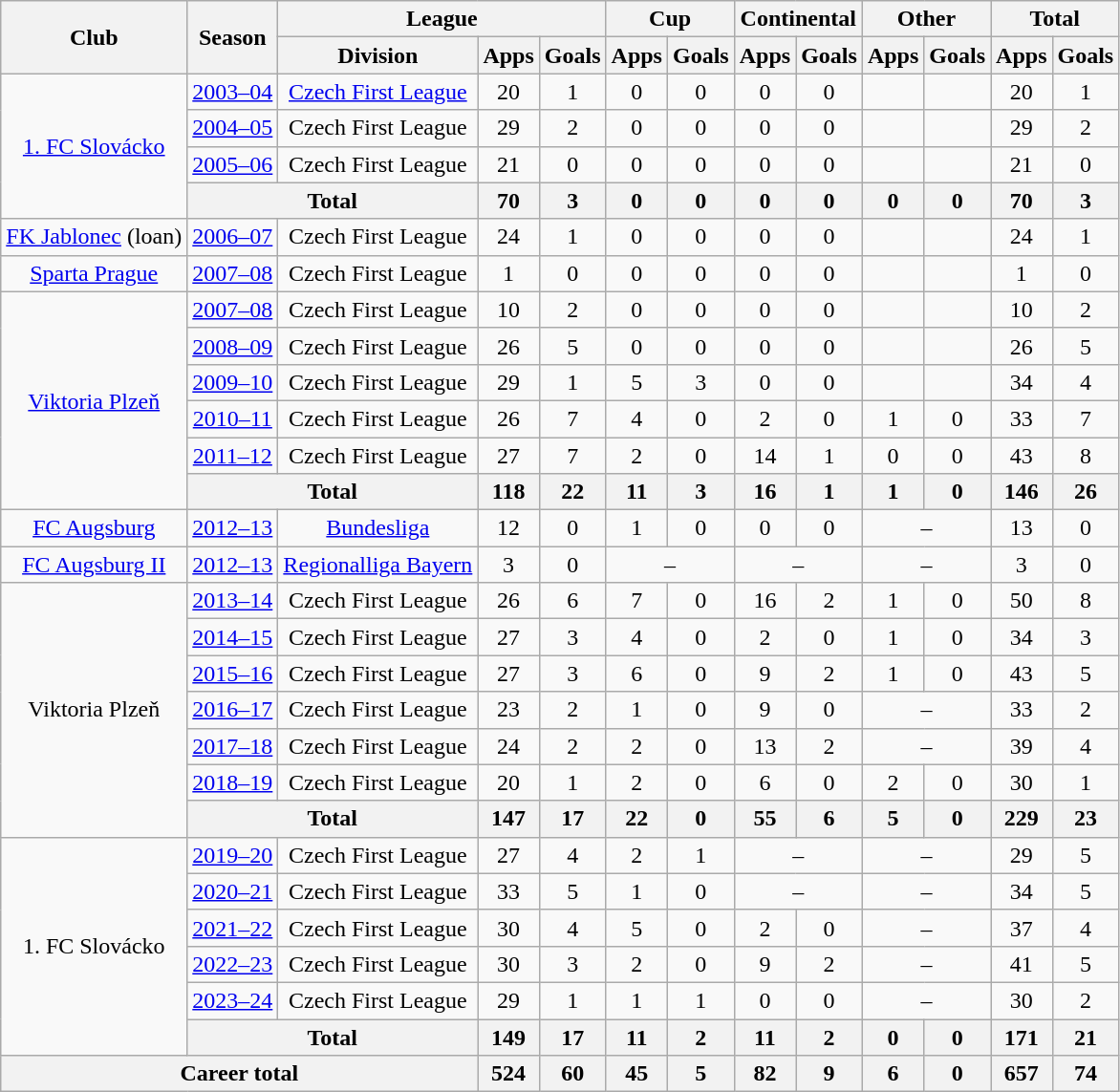<table class="wikitable" style="text-align:center">
<tr>
<th rowspan="2">Club</th>
<th rowspan="2">Season</th>
<th colspan="3">League</th>
<th colspan="2">Cup</th>
<th colspan="2">Continental</th>
<th colspan="2">Other</th>
<th colspan="2">Total</th>
</tr>
<tr>
<th>Division</th>
<th>Apps</th>
<th>Goals</th>
<th>Apps</th>
<th>Goals</th>
<th>Apps</th>
<th>Goals</th>
<th>Apps</th>
<th>Goals</th>
<th>Apps</th>
<th>Goals</th>
</tr>
<tr>
<td rowspan="4"><a href='#'>1. FC Slovácko</a></td>
<td><a href='#'>2003–04</a></td>
<td><a href='#'>Czech First League</a></td>
<td>20</td>
<td>1</td>
<td>0</td>
<td>0</td>
<td>0</td>
<td>0</td>
<td></td>
<td></td>
<td>20</td>
<td>1</td>
</tr>
<tr>
<td><a href='#'>2004–05</a></td>
<td>Czech First League</td>
<td>29</td>
<td>2</td>
<td>0</td>
<td>0</td>
<td>0</td>
<td>0</td>
<td></td>
<td></td>
<td>29</td>
<td>2</td>
</tr>
<tr>
<td><a href='#'>2005–06</a></td>
<td>Czech First League</td>
<td>21</td>
<td>0</td>
<td>0</td>
<td>0</td>
<td>0</td>
<td>0</td>
<td></td>
<td></td>
<td>21</td>
<td>0</td>
</tr>
<tr>
<th colspan="2">Total</th>
<th>70</th>
<th>3</th>
<th>0</th>
<th>0</th>
<th>0</th>
<th>0</th>
<th>0</th>
<th>0</th>
<th>70</th>
<th>3</th>
</tr>
<tr>
<td><a href='#'>FK Jablonec</a> (loan)</td>
<td><a href='#'>2006–07</a></td>
<td>Czech First League</td>
<td>24</td>
<td>1</td>
<td>0</td>
<td>0</td>
<td>0</td>
<td>0</td>
<td></td>
<td></td>
<td>24</td>
<td>1</td>
</tr>
<tr>
<td><a href='#'>Sparta Prague</a></td>
<td><a href='#'>2007–08</a></td>
<td>Czech First League</td>
<td>1</td>
<td>0</td>
<td>0</td>
<td>0</td>
<td>0</td>
<td>0</td>
<td></td>
<td></td>
<td>1</td>
<td>0</td>
</tr>
<tr>
<td rowspan="6"><a href='#'>Viktoria Plzeň</a></td>
<td><a href='#'>2007–08</a></td>
<td>Czech First League</td>
<td>10</td>
<td>2</td>
<td>0</td>
<td>0</td>
<td>0</td>
<td>0</td>
<td></td>
<td></td>
<td>10</td>
<td>2</td>
</tr>
<tr>
<td><a href='#'>2008–09</a></td>
<td>Czech First League</td>
<td>26</td>
<td>5</td>
<td>0</td>
<td>0</td>
<td>0</td>
<td>0</td>
<td></td>
<td></td>
<td>26</td>
<td>5</td>
</tr>
<tr>
<td><a href='#'>2009–10</a></td>
<td>Czech First League</td>
<td>29</td>
<td>1</td>
<td>5</td>
<td>3</td>
<td>0</td>
<td>0</td>
<td></td>
<td></td>
<td>34</td>
<td>4</td>
</tr>
<tr>
<td><a href='#'>2010–11</a></td>
<td>Czech First League</td>
<td>26</td>
<td>7</td>
<td>4</td>
<td>0</td>
<td>2</td>
<td>0</td>
<td>1</td>
<td>0</td>
<td>33</td>
<td>7</td>
</tr>
<tr>
<td><a href='#'>2011–12</a></td>
<td>Czech First League</td>
<td>27</td>
<td>7</td>
<td>2</td>
<td>0</td>
<td>14</td>
<td>1</td>
<td>0</td>
<td>0</td>
<td>43</td>
<td>8</td>
</tr>
<tr>
<th colspan="2">Total</th>
<th>118</th>
<th>22</th>
<th>11</th>
<th>3</th>
<th>16</th>
<th>1</th>
<th>1</th>
<th>0</th>
<th>146</th>
<th>26</th>
</tr>
<tr>
<td><a href='#'>FC Augsburg</a></td>
<td><a href='#'>2012–13</a></td>
<td><a href='#'>Bundesliga</a></td>
<td>12</td>
<td>0</td>
<td>1</td>
<td>0</td>
<td>0</td>
<td>0</td>
<td colspan="2">–</td>
<td>13</td>
<td>0</td>
</tr>
<tr>
<td><a href='#'>FC Augsburg II</a></td>
<td><a href='#'>2012–13</a></td>
<td><a href='#'>Regionalliga Bayern</a></td>
<td>3</td>
<td>0</td>
<td colspan="2">–</td>
<td colspan="2">–</td>
<td colspan="2">–</td>
<td>3</td>
<td>0</td>
</tr>
<tr>
<td rowspan="7">Viktoria Plzeň</td>
<td><a href='#'>2013–14</a></td>
<td>Czech First League</td>
<td>26</td>
<td>6</td>
<td>7</td>
<td>0</td>
<td>16</td>
<td>2</td>
<td>1</td>
<td>0</td>
<td>50</td>
<td>8</td>
</tr>
<tr>
<td><a href='#'>2014–15</a></td>
<td>Czech First League</td>
<td>27</td>
<td>3</td>
<td>4</td>
<td>0</td>
<td>2</td>
<td>0</td>
<td>1</td>
<td>0</td>
<td>34</td>
<td>3</td>
</tr>
<tr>
<td><a href='#'>2015–16</a></td>
<td>Czech First League</td>
<td>27</td>
<td>3</td>
<td>6</td>
<td>0</td>
<td>9</td>
<td>2</td>
<td>1</td>
<td>0</td>
<td>43</td>
<td>5</td>
</tr>
<tr>
<td><a href='#'>2016–17</a></td>
<td>Czech First League</td>
<td>23</td>
<td>2</td>
<td>1</td>
<td>0</td>
<td>9</td>
<td>0</td>
<td colspan="2">–</td>
<td>33</td>
<td>2</td>
</tr>
<tr>
<td><a href='#'>2017–18</a></td>
<td>Czech First League</td>
<td>24</td>
<td>2</td>
<td>2</td>
<td>0</td>
<td>13</td>
<td>2</td>
<td colspan="2">–</td>
<td>39</td>
<td>4</td>
</tr>
<tr>
<td><a href='#'>2018–19</a></td>
<td>Czech First League</td>
<td>20</td>
<td>1</td>
<td>2</td>
<td>0</td>
<td>6</td>
<td>0</td>
<td>2</td>
<td>0</td>
<td>30</td>
<td>1</td>
</tr>
<tr>
<th colspan="2">Total</th>
<th>147</th>
<th>17</th>
<th>22</th>
<th>0</th>
<th>55</th>
<th>6</th>
<th>5</th>
<th>0</th>
<th>229</th>
<th>23</th>
</tr>
<tr>
<td rowspan="6">1. FC Slovácko</td>
<td><a href='#'>2019–20</a></td>
<td>Czech First League</td>
<td>27</td>
<td>4</td>
<td>2</td>
<td>1</td>
<td colspan="2">–</td>
<td colspan="2">–</td>
<td>29</td>
<td>5</td>
</tr>
<tr>
<td><a href='#'>2020–21</a></td>
<td>Czech First League</td>
<td>33</td>
<td>5</td>
<td>1</td>
<td>0</td>
<td colspan="2">–</td>
<td colspan="2">–</td>
<td>34</td>
<td>5</td>
</tr>
<tr>
<td><a href='#'>2021–22</a></td>
<td>Czech First League</td>
<td>30</td>
<td>4</td>
<td>5</td>
<td>0</td>
<td>2</td>
<td>0</td>
<td colspan="2">–</td>
<td>37</td>
<td>4</td>
</tr>
<tr>
<td><a href='#'>2022–23</a></td>
<td>Czech First League</td>
<td>30</td>
<td>3</td>
<td>2</td>
<td>0</td>
<td>9</td>
<td>2</td>
<td colspan="2">–</td>
<td>41</td>
<td>5</td>
</tr>
<tr>
<td><a href='#'>2023–24</a></td>
<td>Czech First League</td>
<td>29</td>
<td>1</td>
<td>1</td>
<td>1</td>
<td>0</td>
<td>0</td>
<td colspan="2">–</td>
<td>30</td>
<td>2</td>
</tr>
<tr>
<th colspan="2">Total</th>
<th>149</th>
<th>17</th>
<th>11</th>
<th>2</th>
<th>11</th>
<th>2</th>
<th>0</th>
<th>0</th>
<th>171</th>
<th>21</th>
</tr>
<tr>
<th colspan="3">Career total</th>
<th>524</th>
<th>60</th>
<th>45</th>
<th>5</th>
<th>82</th>
<th>9</th>
<th>6</th>
<th>0</th>
<th>657</th>
<th>74</th>
</tr>
</table>
